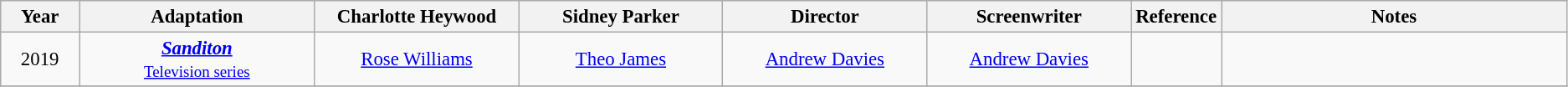<table class="wikitable" style="font-size:95%">
<tr style="text-align:center;">
<th>Year</th>
<th>Adaptation</th>
<th>Charlotte Heywood</th>
<th>Sidney Parker</th>
<th>Director</th>
<th>Screenwriter</th>
<th>Reference</th>
<th>Notes</th>
</tr>
<tr style="text-align:center;">
<td style="width:5%;">2019</td>
<td style="width:15%;"><strong><em><a href='#'>Sanditon</a></em></strong><br><small><a href='#'>Television series</a></small></td>
<td style="width:13%;"><a href='#'>Rose Williams</a></td>
<td style="width:13%;"><a href='#'>Theo James</a></td>
<td style="width:13%;"><a href='#'>Andrew Davies</a></td>
<td style="width:13%;"><a href='#'>Andrew Davies</a></td>
<td style="width:5%;"></td>
<td style="width:22%;"></td>
</tr>
<tr style="text-align:center;">
</tr>
</table>
